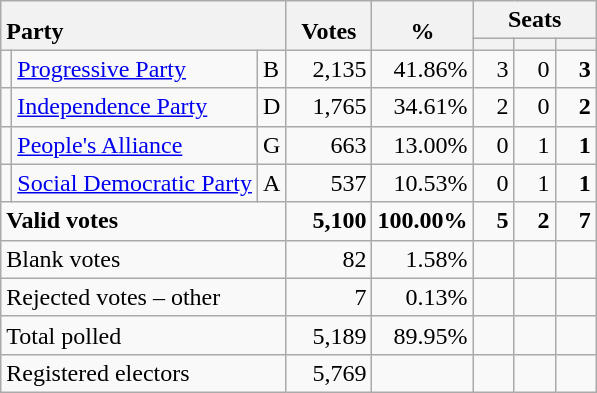<table class="wikitable" border="1" style="text-align:right;">
<tr>
<th style="text-align:left;" valign=bottom rowspan=2 colspan=3>Party</th>
<th align=center valign=bottom rowspan=2 width="50">Votes</th>
<th align=center valign=bottom rowspan=2 width="50">%</th>
<th colspan=3>Seats</th>
</tr>
<tr>
<th align=center valign=bottom width="20"><small></small></th>
<th align=center valign=bottom width="20"><small><a href='#'></a></small></th>
<th align=center valign=bottom width="20"><small></small></th>
</tr>
<tr>
<td></td>
<td align=left><a href='#'>Progressive Party</a></td>
<td align=left>B</td>
<td>2,135</td>
<td>41.86%</td>
<td>3</td>
<td>0</td>
<td><strong>3</strong></td>
</tr>
<tr>
<td></td>
<td align=left><a href='#'>Independence Party</a></td>
<td align=left>D</td>
<td>1,765</td>
<td>34.61%</td>
<td>2</td>
<td>0</td>
<td><strong>2</strong></td>
</tr>
<tr>
<td></td>
<td align=left><a href='#'>People's Alliance</a></td>
<td align=left>G</td>
<td>663</td>
<td>13.00%</td>
<td>0</td>
<td>1</td>
<td><strong>1</strong></td>
</tr>
<tr>
<td></td>
<td align=left><a href='#'>Social Democratic Party</a></td>
<td align=left>A</td>
<td>537</td>
<td>10.53%</td>
<td>0</td>
<td>1</td>
<td><strong>1</strong></td>
</tr>
<tr style="font-weight:bold">
<td align=left colspan=3>Valid votes</td>
<td>5,100</td>
<td>100.00%</td>
<td>5</td>
<td>2</td>
<td>7</td>
</tr>
<tr>
<td align=left colspan=3>Blank votes</td>
<td>82</td>
<td>1.58%</td>
<td></td>
<td></td>
<td></td>
</tr>
<tr>
<td align=left colspan=3>Rejected votes – other</td>
<td>7</td>
<td>0.13%</td>
<td></td>
<td></td>
<td></td>
</tr>
<tr>
<td align=left colspan=3>Total polled</td>
<td>5,189</td>
<td>89.95%</td>
<td></td>
<td></td>
<td></td>
</tr>
<tr>
<td align=left colspan=3>Registered electors</td>
<td>5,769</td>
<td></td>
<td></td>
<td></td>
<td></td>
</tr>
</table>
